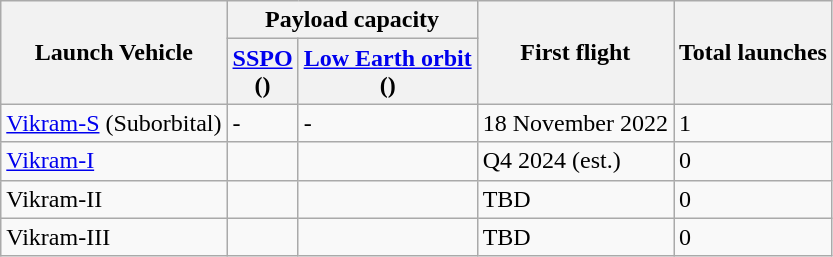<table class="wikitable" width="auto">
<tr>
<th rowspan = "2">Launch Vehicle</th>
<th colspan = "2">Payload capacity</th>
<th rowspan = "2">First flight</th>
<th rowspan = "2">Total launches</th>
</tr>
<tr>
<th><a href='#'>SSPO</a><br>()</th>
<th><a href='#'>Low Earth orbit</a><br>()</th>
</tr>
<tr>
<td><a href='#'>Vikram-S</a> (Suborbital)</td>
<td>-</td>
<td>-</td>
<td>18 November 2022</td>
<td>1</td>
</tr>
<tr>
<td><a href='#'>Vikram-I</a></td>
<td></td>
<td></td>
<td>Q4 2024 (est.)</td>
<td>0</td>
</tr>
<tr>
<td>Vikram-II</td>
<td></td>
<td></td>
<td>TBD</td>
<td>0</td>
</tr>
<tr>
<td>Vikram-III</td>
<td></td>
<td></td>
<td>TBD</td>
<td>0</td>
</tr>
</table>
